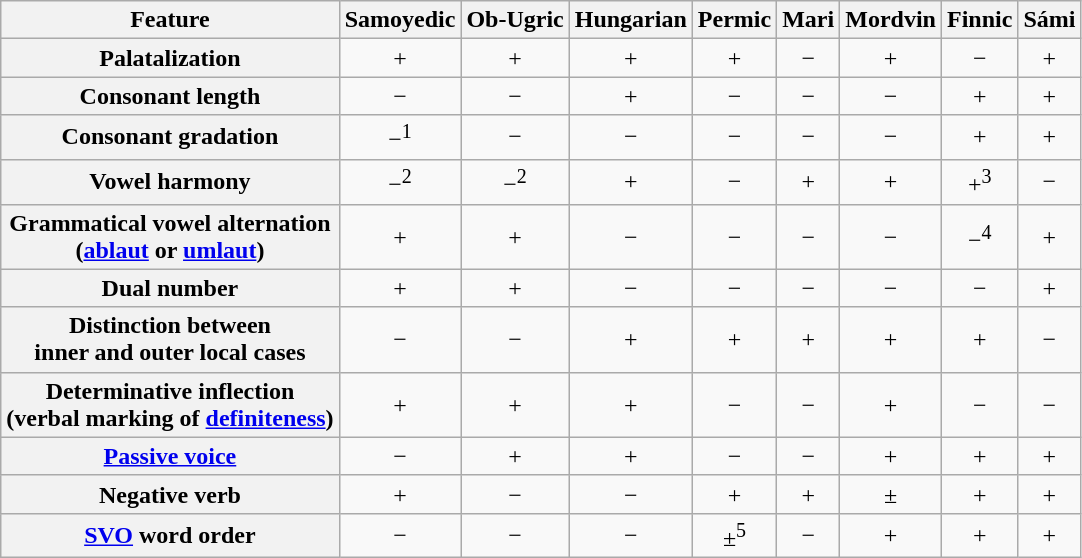<table class="wikitable">
<tr>
<th>Feature</th>
<th>Samoyedic</th>
<th>Ob-Ugric</th>
<th>Hungarian</th>
<th>Permic</th>
<th>Mari</th>
<th>Mordvin</th>
<th>Finnic</th>
<th>Sámi</th>
</tr>
<tr align="center">
<th>Palatalization</th>
<td>+</td>
<td>+</td>
<td>+</td>
<td>+</td>
<td>−</td>
<td>+</td>
<td>−</td>
<td>+</td>
</tr>
<tr align="center">
<th>Consonant length</th>
<td>−</td>
<td>−</td>
<td>+</td>
<td>−</td>
<td>−</td>
<td>−</td>
<td>+</td>
<td>+</td>
</tr>
<tr align="center">
<th>Consonant gradation</th>
<td>−<sup>1</sup></td>
<td>−</td>
<td>−</td>
<td>−</td>
<td>−</td>
<td>−</td>
<td>+</td>
<td>+</td>
</tr>
<tr align="center">
<th>Vowel harmony</th>
<td>−<sup>2</sup></td>
<td>−<sup>2</sup></td>
<td>+</td>
<td>−</td>
<td>+</td>
<td>+</td>
<td>+<sup>3</sup></td>
<td>−</td>
</tr>
<tr align="center">
<th>Grammatical vowel alternation<br>(<a href='#'>ablaut</a> or <a href='#'>umlaut</a>)</th>
<td>+</td>
<td>+</td>
<td>−</td>
<td>−</td>
<td>−</td>
<td>−</td>
<td>−<sup>4</sup></td>
<td>+</td>
</tr>
<tr align="center">
<th>Dual number</th>
<td>+</td>
<td>+</td>
<td>−</td>
<td>−</td>
<td>−</td>
<td>−</td>
<td>−</td>
<td>+</td>
</tr>
<tr align="center">
<th>Distinction between<br>inner and outer local cases</th>
<td>−</td>
<td>−</td>
<td>+</td>
<td>+</td>
<td>+</td>
<td>+</td>
<td>+</td>
<td>−</td>
</tr>
<tr align="center">
<th>Determinative inflection<br>(verbal marking of <a href='#'>definiteness</a>)</th>
<td>+</td>
<td>+</td>
<td>+</td>
<td>−</td>
<td>−</td>
<td>+</td>
<td>−</td>
<td>−</td>
</tr>
<tr align="center">
<th><a href='#'>Passive voice</a></th>
<td>−</td>
<td>+</td>
<td>+</td>
<td>−</td>
<td>−</td>
<td>+</td>
<td>+</td>
<td>+</td>
</tr>
<tr align="center">
<th>Negative verb</th>
<td>+</td>
<td>−</td>
<td>−</td>
<td>+</td>
<td>+</td>
<td>±</td>
<td>+</td>
<td>+</td>
</tr>
<tr align="center">
<th><a href='#'>SVO</a> word order</th>
<td>−</td>
<td>−</td>
<td>−</td>
<td>±<sup>5</sup></td>
<td>−</td>
<td>+</td>
<td>+</td>
<td>+</td>
</tr>
</table>
